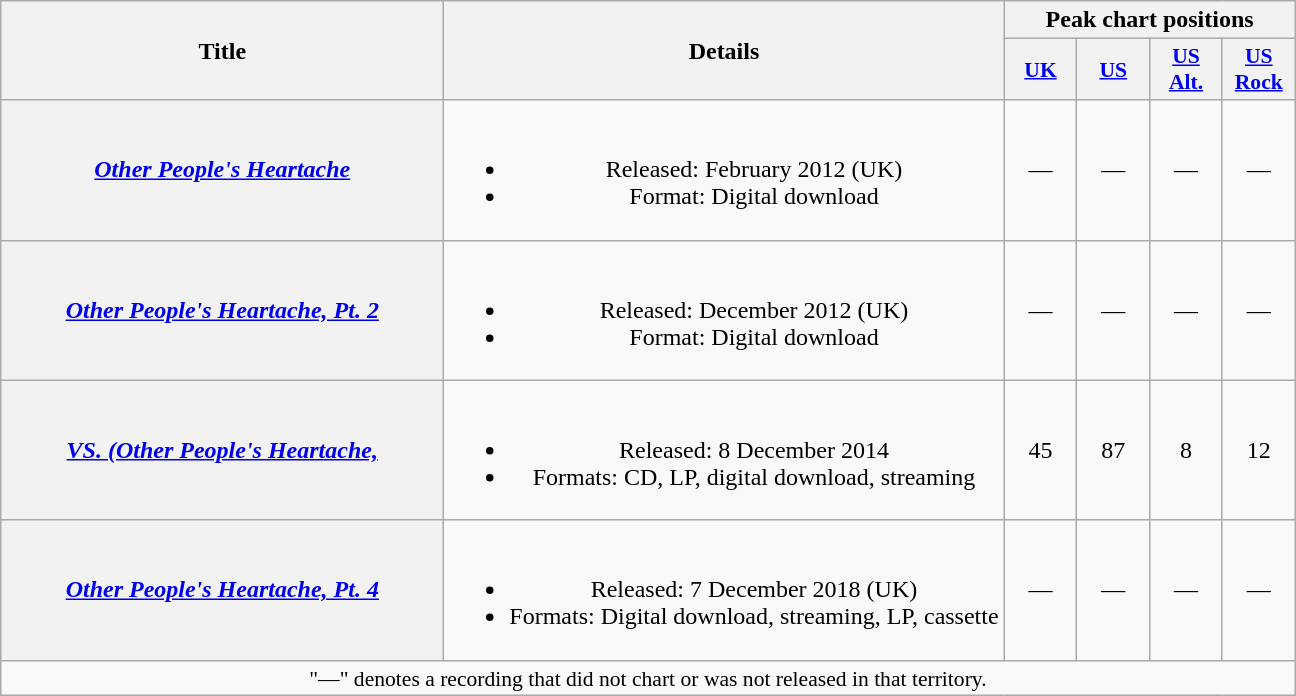<table class="wikitable plainrowheaders" style="text-align:center;" border="1">
<tr>
<th scope="col" rowspan="2" style="width:18em;">Title</th>
<th scope="col" rowspan="2">Details</th>
<th scope="col" colspan="4">Peak chart positions</th>
</tr>
<tr>
<th scope="col" style="width:2.9em;font-size:90%;"><a href='#'>UK</a><br></th>
<th scope="col" style="width:2.9em;font-size:90%;"><a href='#'>US</a><br></th>
<th scope="col" style="width:2.9em;font-size:90%;"><a href='#'>US<br>Alt.</a><br></th>
<th scope="col" style="width:2.9em;font-size:90%;"><a href='#'>US<br>Rock</a><br></th>
</tr>
<tr>
<th scope="row"><em><a href='#'>Other People's Heartache</a></em></th>
<td><br><ul><li>Released: February 2012 <span>(UK)</span></li><li>Format: Digital download</li></ul></td>
<td>—</td>
<td>—</td>
<td>—</td>
<td>—</td>
</tr>
<tr>
<th scope="row"><em><a href='#'>Other People's Heartache, Pt. 2</a></em></th>
<td><br><ul><li>Released: December 2012 <span>(UK)</span></li><li>Format: Digital download</li></ul></td>
<td>—</td>
<td>—</td>
<td>—</td>
<td>—</td>
</tr>
<tr>
<th scope="row"><em><a href='#'>VS. (Other People's Heartache, </a></em></th>
<td><br><ul><li>Released: 8 December 2014</li><li>Formats: CD, LP, digital download, streaming</li></ul></td>
<td>45</td>
<td>87</td>
<td>8</td>
<td>12</td>
</tr>
<tr>
<th scope="row"><em><a href='#'>Other People's Heartache, Pt. 4</a></em></th>
<td><br><ul><li>Released: 7 December 2018 <span>(UK)</span></li><li>Formats: Digital download, streaming, LP, cassette</li></ul></td>
<td>—</td>
<td>—</td>
<td>—</td>
<td>—</td>
</tr>
<tr>
<td colspan="7" style="font-size:90%">"—" denotes a recording that did not chart or was not released in that territory.</td>
</tr>
</table>
